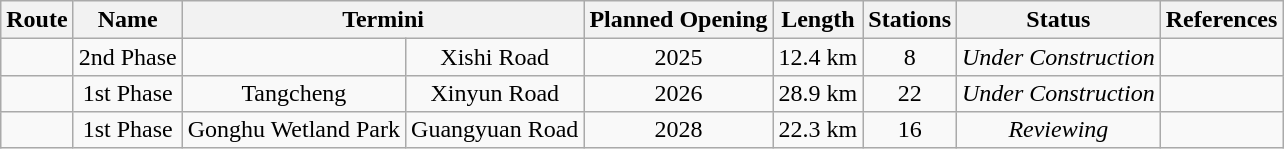<table class="wikitable">
<tr>
<th>Route</th>
<th>Name</th>
<th colspan=2>Termini</th>
<th>Planned Opening</th>
<th>Length</th>
<th>Stations</th>
<th>Status</th>
<th>References</th>
</tr>
<tr>
<td style="text-align:center; line-height:1.05"></td>
<td style="text-align:center; line-height:1.05">2nd Phase</td>
<td style="text-align:center; line-height:1.05"></td>
<td style="text-align:center; line-height:1.05">Xishi Road</td>
<td style="text-align:center; line-height:1.05">2025</td>
<td style="text-align:center; line-height:1.05">12.4 km</td>
<td style="text-align:center; line-height:1.05">8</td>
<td style="text-align:center; line-height:1.05"><em>Under Construction</em></td>
<td></td>
</tr>
<tr>
<td style="text-align:center; line-height:1.05"></td>
<td style="text-align:center; line-height:1.05">1st Phase</td>
<td style="text-align:center; line-height:1.05">Tangcheng</td>
<td style="text-align:center; line-height:1.05">Xinyun Road</td>
<td style="text-align:center; line-height:1.05">2026</td>
<td style="text-align:center; line-height:1.05">28.9 km</td>
<td style="text-align:center; line-height:1.05">22</td>
<td style="text-align:center; line-height:1.05"><em>Under Construction</em></td>
<td></td>
</tr>
<tr>
<td style="text-align:center; line-height:1.05"></td>
<td style="text-align:center; line-height:1.05">1st Phase</td>
<td style="text-align:center; line-height:1.05">Gonghu Wetland Park</td>
<td style="text-align:center; line-height:1.05">Guangyuan Road</td>
<td style="text-align:center; line-height:1.05">2028</td>
<td style="text-align:center; line-height:1.05">22.3 km</td>
<td style="text-align:center; line-height:1.05">16</td>
<td style="text-align:center; line-height:1.05"><em>Reviewing</em></td>
<td></td>
</tr>
</table>
